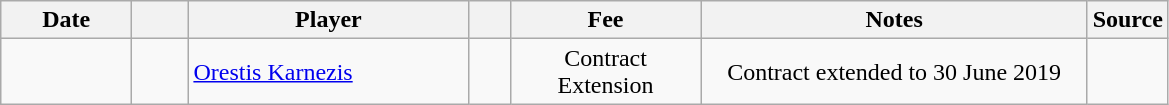<table class="wikitable sortable">
<tr>
<th style="width:80px;">Date</th>
<th style="width:30px;"></th>
<th style="width:180px;">Player</th>
<th style="width:20px;"></th>
<th style="width:120px;" class="unsortable">Fee</th>
<th style="width:250px;" class="unsortable">Notes</th>
<th style="width:20px;">Source</th>
</tr>
<tr>
<td></td>
<td align=center></td>
<td> <a href='#'>Orestis Karnezis</a></td>
<td></td>
<td align=center>Contract Extension</td>
<td align=center>Contract extended to 30 June 2019</td>
<td></td>
</tr>
</table>
